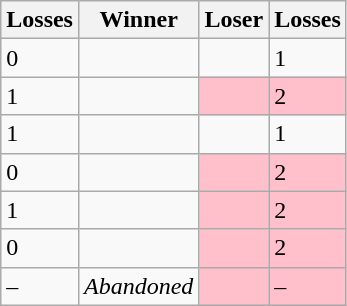<table class=wikitable>
<tr>
<th>Losses</th>
<th>Winner</th>
<th>Loser</th>
<th>Losses</th>
</tr>
<tr>
<td>0</td>
<td></td>
<td></td>
<td>1</td>
</tr>
<tr>
<td>1</td>
<td></td>
<td bgcolor=pink></td>
<td bgcolor=pink>2</td>
</tr>
<tr>
<td>1</td>
<td></td>
<td></td>
<td>1</td>
</tr>
<tr>
<td>0</td>
<td></td>
<td bgcolor=pink></td>
<td bgcolor=pink>2</td>
</tr>
<tr>
<td>1</td>
<td></td>
<td bgcolor=pink></td>
<td bgcolor=pink>2</td>
</tr>
<tr>
<td>0</td>
<td></td>
<td bgcolor=pink></td>
<td bgcolor=pink>2</td>
</tr>
<tr>
<td>–</td>
<td><em>Abandoned</em></td>
<td bgcolor=pink></td>
<td bgcolor=pink>–</td>
</tr>
</table>
